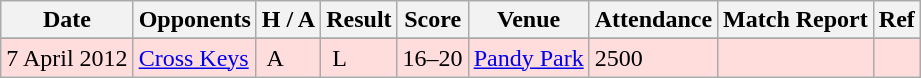<table class="wikitable" style="text-align:left">
<tr>
<th>Date</th>
<th>Opponents</th>
<th>H / A</th>
<th>Result</th>
<th>Score</th>
<th>Venue</th>
<th>Attendance</th>
<th>Match Report</th>
<th>Ref</th>
</tr>
<tr>
</tr>
<tr bgcolor="ffdddd">
<td>7 April 2012</td>
<td><a href='#'>Cross Keys</a></td>
<td> A</td>
<td> L</td>
<td>16–20</td>
<td><a href='#'>Pandy Park</a></td>
<td>2500</td>
<td></td>
<td></td>
</tr>
</table>
